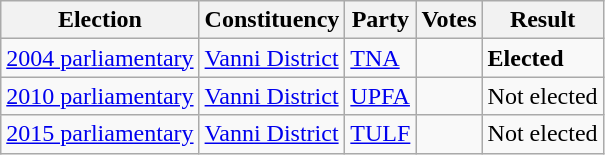<table class="wikitable" style="text-align:left;">
<tr>
<th scope=col>Election</th>
<th scope=col>Constituency</th>
<th scope=col>Party</th>
<th scope=col>Votes</th>
<th scope=col>Result</th>
</tr>
<tr>
<td><a href='#'>2004 parliamentary</a></td>
<td><a href='#'>Vanni District</a></td>
<td><a href='#'>TNA</a></td>
<td align=right></td>
<td><strong>Elected</strong></td>
</tr>
<tr>
<td><a href='#'>2010 parliamentary</a></td>
<td><a href='#'>Vanni District</a></td>
<td><a href='#'>UPFA</a></td>
<td align=right></td>
<td>Not elected</td>
</tr>
<tr>
<td><a href='#'>2015 parliamentary</a></td>
<td><a href='#'>Vanni District</a></td>
<td><a href='#'>TULF</a></td>
<td></td>
<td>Not elected</td>
</tr>
</table>
